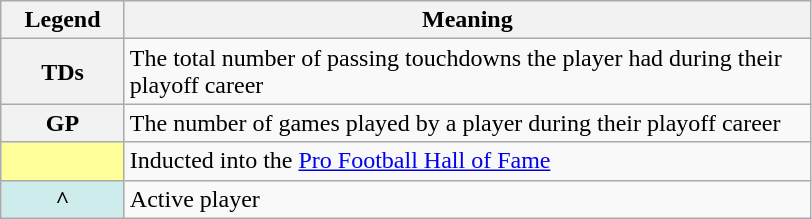<table class="wikitable plainrowheaders" border="1">
<tr>
<th scope="col" style="width:75px">Legend</th>
<th scope="col" style="width:450px">Meaning</th>
</tr>
<tr>
<th scope="row" style="text-align:center;"><strong>TDs</strong></th>
<td>The total number of passing touchdowns the player had during their playoff career</td>
</tr>
<tr>
<th scope="row" style="text-align:center;"><strong>GP</strong></th>
<td>The number of games played by a player during their playoff career</td>
</tr>
<tr>
<th scope="row" style="text-align:center; background:#FFFF99;"></th>
<td>Inducted into the <a href='#'>Pro Football Hall of Fame</a></td>
</tr>
<tr>
<th scope="row" style="text-align:center; background-color:#cfecec;">^</th>
<td>Active player</td>
</tr>
</table>
